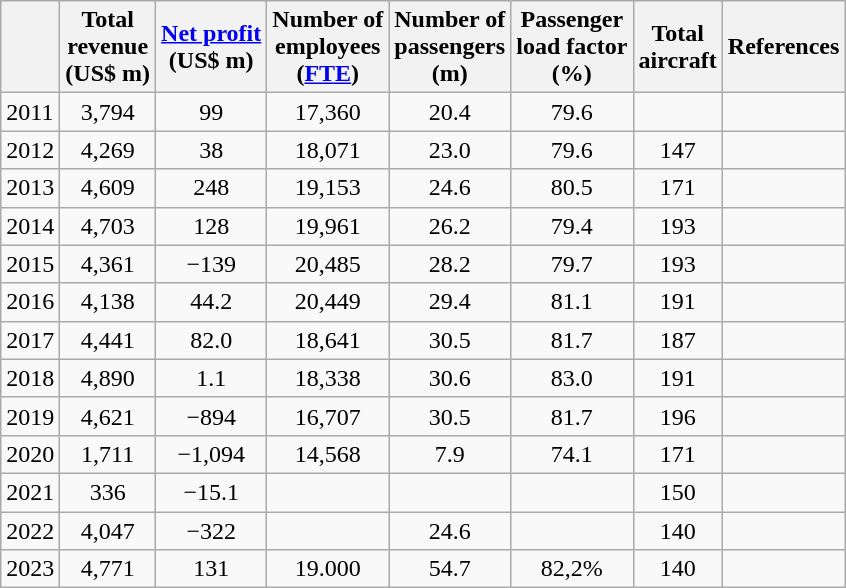<table class="wikitable" style="text-align:center;">
<tr>
<th></th>
<th>Total<br>revenue<br>(US$ m)</th>
<th><a href='#'>Net profit</a><br>(US$ m)</th>
<th>Number of<br>employees<br>(<a href='#'>FTE</a>)</th>
<th>Number of<br>passengers<br>(m)</th>
<th>Passenger<br>load factor<br>(%)</th>
<th>Total<br>aircraft</th>
<th>References</th>
</tr>
<tr>
<td style="text-align:left;">2011</td>
<td>3,794</td>
<td>99</td>
<td>17,360</td>
<td>20.4</td>
<td>79.6</td>
<td></td>
<td></td>
</tr>
<tr>
<td style="text-align:left;">2012</td>
<td>4,269</td>
<td>38</td>
<td>18,071</td>
<td>23.0</td>
<td>79.6</td>
<td>147</td>
<td></td>
</tr>
<tr>
<td style="text-align:left;">2013</td>
<td>4,609</td>
<td>248</td>
<td>19,153</td>
<td>24.6</td>
<td>80.5</td>
<td>171</td>
<td></td>
</tr>
<tr>
<td style="text-align:left;">2014</td>
<td>4,703</td>
<td>128</td>
<td>19,961</td>
<td>26.2</td>
<td>79.4</td>
<td>193</td>
<td></td>
</tr>
<tr>
<td style="text-align:left;">2015</td>
<td>4,361</td>
<td><span>−139</span></td>
<td>20,485</td>
<td>28.2</td>
<td>79.7</td>
<td>193</td>
<td></td>
</tr>
<tr>
<td style="text-align:left;">2016</td>
<td>4,138</td>
<td>44.2</td>
<td>20,449</td>
<td>29.4</td>
<td>81.1</td>
<td>191</td>
<td></td>
</tr>
<tr>
<td style="text-align:left;">2017</td>
<td>4,441</td>
<td>82.0</td>
<td>18,641</td>
<td>30.5</td>
<td>81.7</td>
<td>187</td>
<td></td>
</tr>
<tr>
<td>2018</td>
<td>4,890</td>
<td>1.1</td>
<td>18,338</td>
<td>30.6</td>
<td>83.0</td>
<td>191</td>
<td></td>
</tr>
<tr>
<td>2019</td>
<td>4,621</td>
<td><span>−894</span></td>
<td>16,707</td>
<td>30.5</td>
<td>81.7</td>
<td>196</td>
<td></td>
</tr>
<tr>
<td>2020</td>
<td>1,711</td>
<td><span>−1,094</span></td>
<td>14,568</td>
<td>7.9</td>
<td>74.1</td>
<td>171</td>
<td></td>
</tr>
<tr>
<td>2021</td>
<td>336</td>
<td><span>−15.1</span></td>
<td></td>
<td></td>
<td></td>
<td>150</td>
<td></td>
</tr>
<tr>
<td>2022</td>
<td>4,047</td>
<td><span>−322</span></td>
<td></td>
<td>24.6</td>
<td></td>
<td>140</td>
<td></td>
</tr>
<tr>
<td>2023</td>
<td>4,771</td>
<td>131</td>
<td>19.000</td>
<td>54.7</td>
<td>82,2%</td>
<td>140</td>
<td></td>
</tr>
</table>
